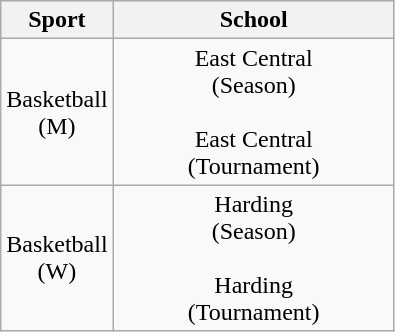<table class="wikitable" style=text-align:center>
<tr>
<th width=50>Sport</th>
<th width=180>School</th>
</tr>
<tr>
<td>Basketball<br>(M)</td>
<td>East Central<br>(Season)<br><br>East Central<br>(Tournament)</td>
</tr>
<tr>
<td>Basketball<br>(W)</td>
<td>Harding<br>(Season)<br><br>Harding<br>(Tournament)</td>
</tr>
</table>
